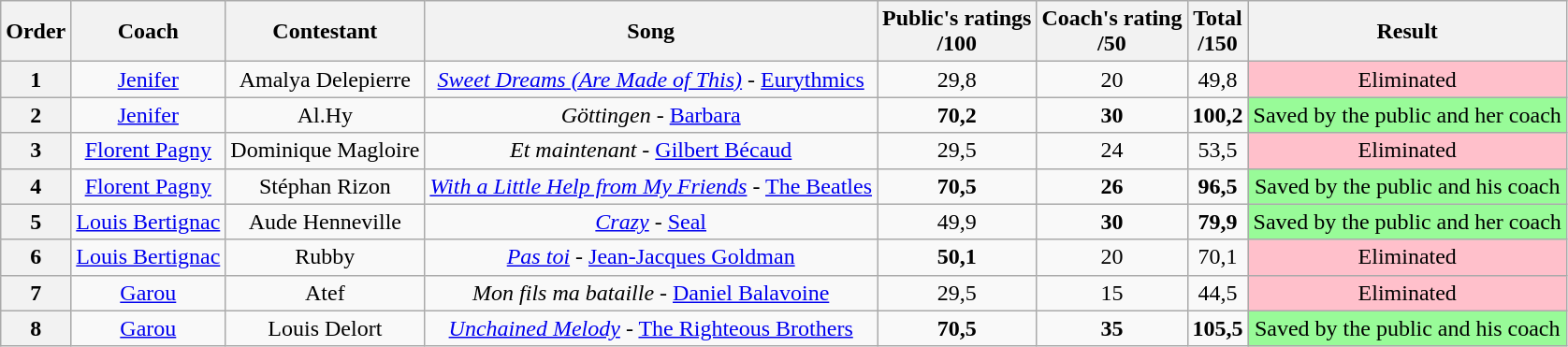<table class="wikitable sortable" style="text-align: center; width: auto;">
<tr>
<th>Order</th>
<th>Coach</th>
<th>Contestant</th>
<th>Song</th>
<th>Public's ratings <br> /100</th>
<th>Coach's rating <br> /50</th>
<th>Total <br> /150</th>
<th>Result</th>
</tr>
<tr>
<th>1</th>
<td><a href='#'>Jenifer</a></td>
<td>Amalya Delepierre</td>
<td><em><a href='#'>Sweet Dreams (Are Made of This)</a></em> - <a href='#'>Eurythmics</a></td>
<td>29,8</td>
<td>20</td>
<td>49,8</td>
<td style="background:pink">Eliminated</td>
</tr>
<tr>
<th>2</th>
<td><a href='#'>Jenifer</a></td>
<td>Al.Hy</td>
<td><em>Göttingen</em> - <a href='#'>Barbara</a></td>
<td><strong>70,2</strong></td>
<td><strong>30</strong></td>
<td><strong>100,2</strong></td>
<td style="background:palegreen">Saved by the public and her coach</td>
</tr>
<tr>
<th>3</th>
<td><a href='#'>Florent Pagny</a></td>
<td>Dominique Magloire</td>
<td><em>Et maintenant</em> - <a href='#'>Gilbert Bécaud</a></td>
<td>29,5</td>
<td>24</td>
<td>53,5</td>
<td style="background:pink">Eliminated</td>
</tr>
<tr>
<th>4</th>
<td><a href='#'>Florent Pagny</a></td>
<td>Stéphan Rizon</td>
<td><em><a href='#'>With a Little Help from My Friends</a></em> - <a href='#'>The Beatles</a></td>
<td><strong>70,5</strong></td>
<td><strong>26</strong></td>
<td><strong>96,5</strong></td>
<td style="background:palegreen">Saved by the public and his coach</td>
</tr>
<tr>
<th>5</th>
<td><a href='#'>Louis Bertignac</a></td>
<td>Aude Henneville</td>
<td><em><a href='#'>Crazy</a></em> - <a href='#'>Seal</a></td>
<td>49,9</td>
<td><strong>30</strong></td>
<td><strong>79,9</strong></td>
<td style="background:palegreen">Saved by the public and her coach</td>
</tr>
<tr>
<th>6</th>
<td><a href='#'>Louis Bertignac</a></td>
<td>Rubby</td>
<td><em><a href='#'>Pas toi</a></em> - <a href='#'>Jean-Jacques Goldman</a></td>
<td><strong>50,1</strong></td>
<td>20</td>
<td>70,1</td>
<td style="background:pink">Eliminated</td>
</tr>
<tr>
<th>7</th>
<td><a href='#'>Garou</a></td>
<td>Atef</td>
<td><em>Mon fils ma bataille</em> - <a href='#'>Daniel Balavoine</a></td>
<td>29,5</td>
<td>15</td>
<td>44,5</td>
<td style="background:pink">Eliminated</td>
</tr>
<tr>
<th>8</th>
<td><a href='#'>Garou</a></td>
<td>Louis Delort</td>
<td><em><a href='#'>Unchained Melody</a></em> - <a href='#'>The Righteous Brothers</a></td>
<td><strong>70,5</strong></td>
<td><strong>35</strong></td>
<td><strong>105,5</strong></td>
<td style="background:palegreen">Saved by the public and his coach</td>
</tr>
</table>
